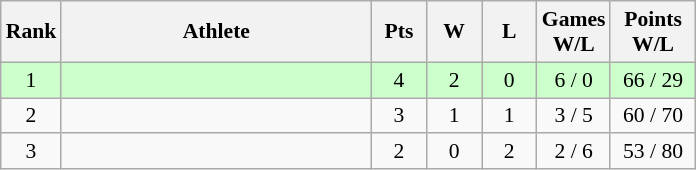<table class="wikitable" style="text-align: center; font-size:90% ">
<tr>
<th width="20">Rank</th>
<th width="200">Athlete</th>
<th width="30">Pts</th>
<th width="30">W</th>
<th width="30">L</th>
<th width="40">Games<br>W/L</th>
<th width="50">Points<br>W/L</th>
</tr>
<tr bgcolor=#ccffcc>
<td>1</td>
<td align=left></td>
<td>4</td>
<td>2</td>
<td>0</td>
<td>6 / 0</td>
<td>66 / 29</td>
</tr>
<tr>
<td>2</td>
<td align=left></td>
<td>3</td>
<td>1</td>
<td>1</td>
<td>3 / 5</td>
<td>60 / 70</td>
</tr>
<tr>
<td>3</td>
<td align=left></td>
<td>2</td>
<td>0</td>
<td>2</td>
<td>2 / 6</td>
<td>53 / 80</td>
</tr>
</table>
